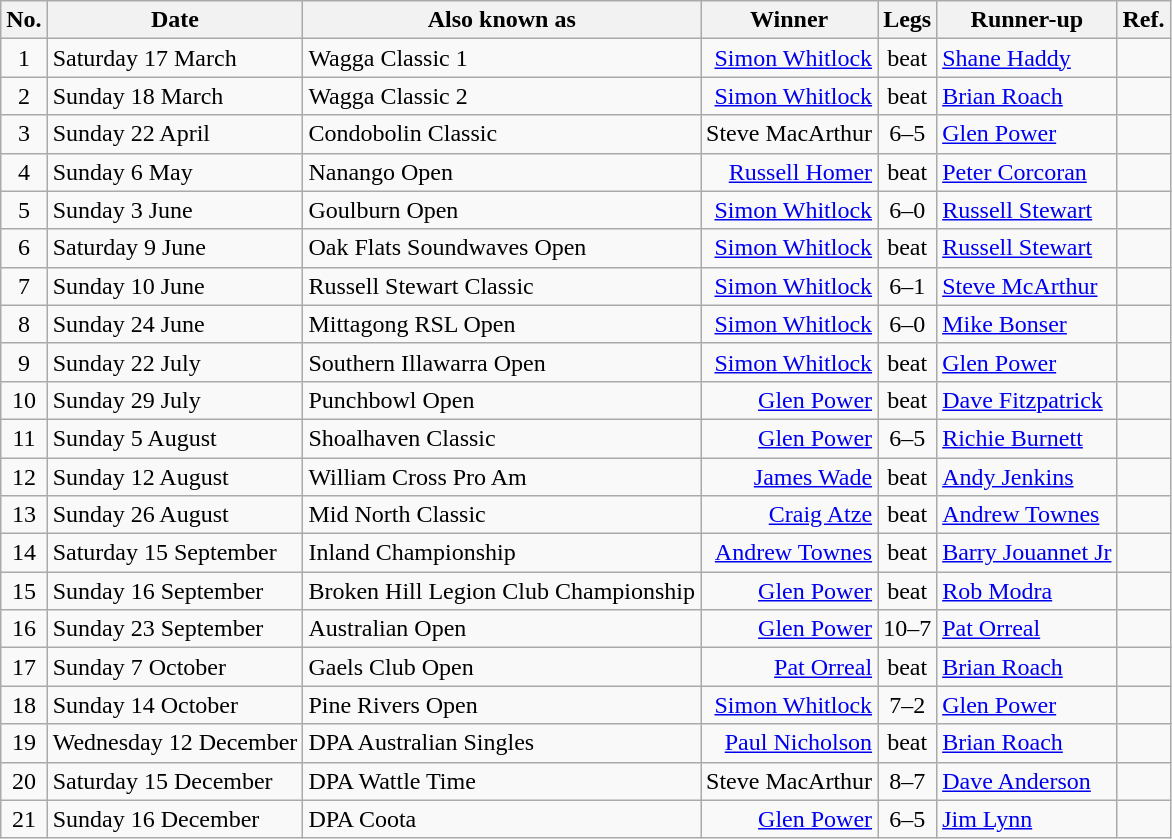<table class="wikitable">
<tr>
<th>No.</th>
<th>Date</th>
<th>Also known as</th>
<th>Winner</th>
<th>Legs</th>
<th>Runner-up</th>
<th>Ref.</th>
</tr>
<tr>
<td align=center>1</td>
<td>Saturday 17 March</td>
<td>Wagga Classic 1</td>
<td align=right><a href='#'>Simon Whitlock</a> </td>
<td align=center>beat</td>
<td> <a href='#'>Shane Haddy</a></td>
<td></td>
</tr>
<tr>
<td align=center>2</td>
<td>Sunday 18 March</td>
<td>Wagga Classic 2</td>
<td align=right><a href='#'>Simon Whitlock</a> </td>
<td align=center>beat</td>
<td> <a href='#'>Brian Roach</a></td>
<td></td>
</tr>
<tr>
<td align=center>3</td>
<td>Sunday 22 April</td>
<td>Condobolin Classic</td>
<td align=right>Steve MacArthur </td>
<td align=center>6–5</td>
<td> <a href='#'>Glen Power</a></td>
<td></td>
</tr>
<tr>
<td align=center>4</td>
<td>Sunday 6 May</td>
<td>Nanango Open</td>
<td align=right><a href='#'>Russell Homer</a> </td>
<td align=center>beat</td>
<td> <a href='#'>Peter Corcoran</a></td>
<td></td>
</tr>
<tr>
<td align=center>5</td>
<td>Sunday 3 June</td>
<td>Goulburn Open</td>
<td align=right><a href='#'>Simon Whitlock</a> </td>
<td align=center>6–0</td>
<td> <a href='#'>Russell Stewart</a></td>
<td></td>
</tr>
<tr>
<td align=center>6</td>
<td>Saturday 9 June</td>
<td>Oak Flats Soundwaves Open</td>
<td align=right><a href='#'>Simon Whitlock</a> </td>
<td align=center>beat</td>
<td> <a href='#'>Russell Stewart</a></td>
<td></td>
</tr>
<tr>
<td align=center>7</td>
<td>Sunday 10 June</td>
<td>Russell Stewart Classic</td>
<td align=right><a href='#'>Simon Whitlock</a> </td>
<td align=center>6–1</td>
<td> <a href='#'>Steve McArthur</a></td>
<td></td>
</tr>
<tr>
<td align=center>8</td>
<td>Sunday 24 June</td>
<td>Mittagong RSL Open</td>
<td align=right><a href='#'>Simon Whitlock</a> </td>
<td align=center>6–0</td>
<td> <a href='#'>Mike Bonser</a></td>
<td></td>
</tr>
<tr>
<td align=center>9</td>
<td>Sunday 22 July</td>
<td>Southern Illawarra Open</td>
<td align=right><a href='#'>Simon Whitlock</a> </td>
<td align=center>beat</td>
<td> <a href='#'>Glen Power</a></td>
<td></td>
</tr>
<tr>
<td align=center>10</td>
<td>Sunday 29 July</td>
<td>Punchbowl Open</td>
<td align=right><a href='#'>Glen Power</a> </td>
<td align=center>beat</td>
<td> <a href='#'>Dave Fitzpatrick</a></td>
<td></td>
</tr>
<tr>
<td align=center>11</td>
<td>Sunday 5 August</td>
<td>Shoalhaven Classic</td>
<td align=right><a href='#'>Glen Power</a> </td>
<td align=center>6–5</td>
<td> <a href='#'>Richie Burnett</a></td>
<td></td>
</tr>
<tr>
<td align=center>12</td>
<td>Sunday 12 August</td>
<td>William Cross Pro Am</td>
<td align=right><a href='#'>James Wade</a> </td>
<td align=center>beat</td>
<td> <a href='#'>Andy Jenkins</a></td>
<td></td>
</tr>
<tr>
<td align=center>13</td>
<td>Sunday 26 August</td>
<td>Mid North Classic</td>
<td align=right><a href='#'>Craig Atze</a> </td>
<td align=center>beat</td>
<td> <a href='#'>Andrew Townes</a></td>
<td></td>
</tr>
<tr>
<td align=center>14</td>
<td>Saturday 15 September</td>
<td>Inland Championship</td>
<td align=right><a href='#'>Andrew Townes</a> </td>
<td align=center>beat</td>
<td> <a href='#'>Barry Jouannet Jr</a></td>
<td></td>
</tr>
<tr>
<td align=center>15</td>
<td>Sunday 16 September</td>
<td>Broken Hill Legion Club Championship</td>
<td align=right><a href='#'>Glen Power</a> </td>
<td align=center>beat</td>
<td> <a href='#'>Rob Modra</a></td>
<td></td>
</tr>
<tr>
<td align=center>16</td>
<td>Sunday 23 September</td>
<td>Australian Open</td>
<td align=right><a href='#'>Glen Power</a> </td>
<td align=center>10–7</td>
<td> <a href='#'>Pat Orreal</a></td>
<td></td>
</tr>
<tr>
<td align=center>17</td>
<td>Sunday 7 October</td>
<td>Gaels Club Open</td>
<td align=right><a href='#'>Pat Orreal</a> </td>
<td align=center>beat</td>
<td> <a href='#'>Brian Roach</a></td>
<td></td>
</tr>
<tr>
<td align=center>18</td>
<td>Sunday 14 October</td>
<td>Pine Rivers Open</td>
<td align=right><a href='#'>Simon Whitlock</a> </td>
<td align=center>7–2</td>
<td> <a href='#'>Glen Power</a></td>
<td></td>
</tr>
<tr>
<td align=center>19</td>
<td>Wednesday 12 December</td>
<td>DPA Australian Singles</td>
<td align=right><a href='#'>Paul Nicholson</a> </td>
<td align=center>beat</td>
<td> <a href='#'>Brian Roach</a></td>
<td></td>
</tr>
<tr>
<td align=center>20</td>
<td>Saturday 15 December</td>
<td>DPA Wattle Time</td>
<td align=right>Steve MacArthur </td>
<td align=center>8–7</td>
<td> <a href='#'>Dave Anderson</a></td>
<td></td>
</tr>
<tr>
<td align=center>21</td>
<td>Sunday 16 December</td>
<td>DPA Coota</td>
<td align=right><a href='#'>Glen Power</a> </td>
<td align=center>6–5</td>
<td> <a href='#'>Jim Lynn</a></td>
<td></td>
</tr>
</table>
